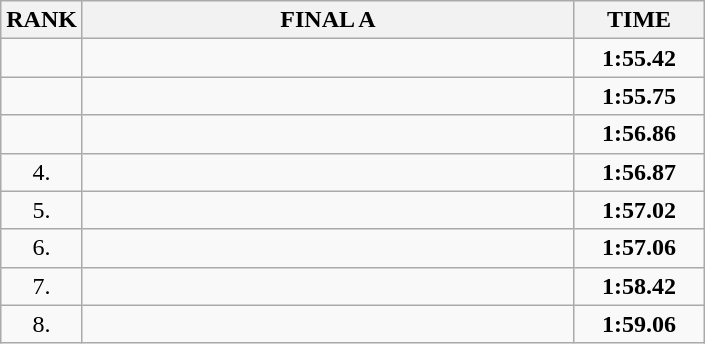<table class="wikitable">
<tr>
<th>RANK</th>
<th style="width: 20em">FINAL A</th>
<th style="width: 5em">TIME</th>
</tr>
<tr>
<td align="center"></td>
<td></td>
<td align="center"><strong>1:55.42</strong></td>
</tr>
<tr>
<td align="center"></td>
<td></td>
<td align="center"><strong>1:55.75</strong></td>
</tr>
<tr>
<td align="center"></td>
<td></td>
<td align="center"><strong>1:56.86</strong></td>
</tr>
<tr>
<td align="center">4.</td>
<td></td>
<td align="center"><strong>1:56.87</strong></td>
</tr>
<tr>
<td align="center">5.</td>
<td></td>
<td align="center"><strong>1:57.02</strong></td>
</tr>
<tr>
<td align="center">6.</td>
<td></td>
<td align="center"><strong>1:57.06</strong></td>
</tr>
<tr>
<td align="center">7.</td>
<td></td>
<td align="center"><strong>1:58.42</strong></td>
</tr>
<tr>
<td align="center">8.</td>
<td></td>
<td align="center"><strong>1:59.06</strong></td>
</tr>
</table>
